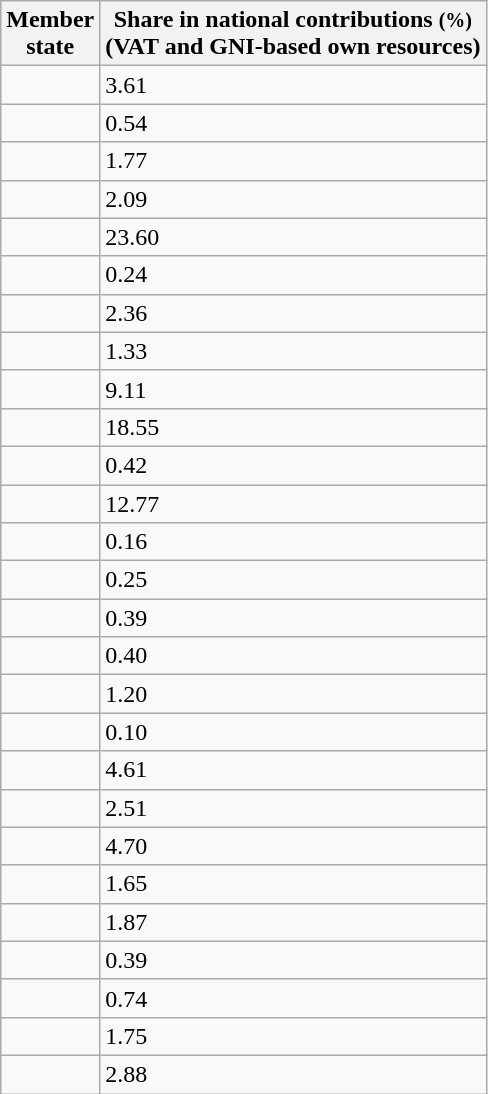<table class="wikitable sortable">
<tr>
<th scope="col" data-sort-type="text">Member<br>state</th>
<th scope="col" data-sort-type="number">Share in national contributions <small>(%)</small><br>(VAT and GNI-based own resources)</th>
</tr>
<tr>
<td></td>
<td>3.61</td>
</tr>
<tr>
<td></td>
<td>0.54</td>
</tr>
<tr>
<td></td>
<td>1.77</td>
</tr>
<tr>
<td></td>
<td>2.09</td>
</tr>
<tr>
<td></td>
<td>23.60</td>
</tr>
<tr>
<td></td>
<td>0.24</td>
</tr>
<tr>
<td></td>
<td>2.36</td>
</tr>
<tr>
<td></td>
<td>1.33</td>
</tr>
<tr>
<td></td>
<td>9.11</td>
</tr>
<tr>
<td></td>
<td>18.55</td>
</tr>
<tr>
<td></td>
<td>0.42</td>
</tr>
<tr>
<td></td>
<td>12.77</td>
</tr>
<tr>
<td></td>
<td>0.16</td>
</tr>
<tr>
<td></td>
<td>0.25</td>
</tr>
<tr>
<td></td>
<td>0.39</td>
</tr>
<tr>
<td></td>
<td>0.40</td>
</tr>
<tr>
<td></td>
<td>1.20</td>
</tr>
<tr>
<td></td>
<td>0.10</td>
</tr>
<tr>
<td></td>
<td>4.61</td>
</tr>
<tr>
<td></td>
<td>2.51</td>
</tr>
<tr>
<td></td>
<td>4.70</td>
</tr>
<tr>
<td></td>
<td>1.65</td>
</tr>
<tr>
<td></td>
<td>1.87</td>
</tr>
<tr>
<td></td>
<td>0.39</td>
</tr>
<tr>
<td></td>
<td>0.74</td>
</tr>
<tr>
<td></td>
<td>1.75</td>
</tr>
<tr>
<td></td>
<td>2.88</td>
</tr>
</table>
